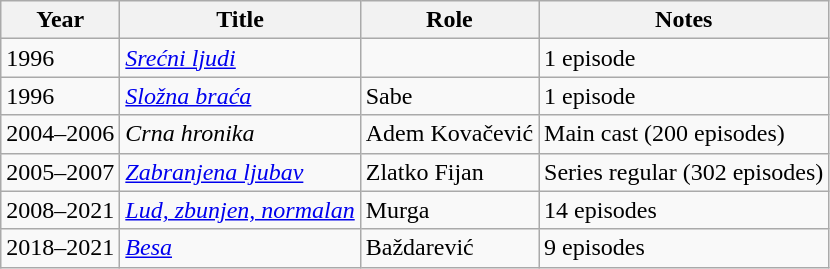<table class="wikitable sortable">
<tr>
<th>Year</th>
<th>Title</th>
<th>Role</th>
<th class="unsortable">Notes</th>
</tr>
<tr>
<td>1996</td>
<td><em><a href='#'>Srećni ljudi</a></em></td>
<td></td>
<td>1 episode</td>
</tr>
<tr>
<td>1996</td>
<td><em><a href='#'>Složna braća</a></em></td>
<td>Sabe</td>
<td>1 episode</td>
</tr>
<tr>
<td>2004–2006</td>
<td><em>Crna hronika</em></td>
<td>Adem Kovačević</td>
<td>Main cast (200 episodes)</td>
</tr>
<tr>
<td>2005–2007</td>
<td><em><a href='#'>Zabranjena ljubav</a></em></td>
<td>Zlatko Fijan</td>
<td>Series regular (302 episodes)</td>
</tr>
<tr>
<td>2008–2021</td>
<td><em><a href='#'>Lud, zbunjen, normalan</a></em></td>
<td>Murga</td>
<td>14 episodes</td>
</tr>
<tr>
<td>2018–2021</td>
<td><em><a href='#'>Besa</a></em></td>
<td>Baždarević</td>
<td>9 episodes</td>
</tr>
</table>
